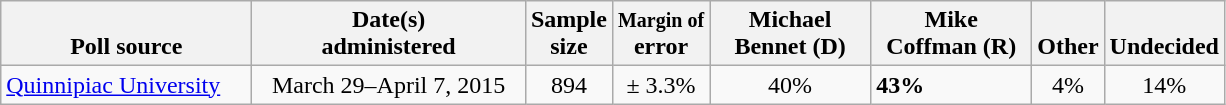<table class="wikitable">
<tr valign= bottom>
<th style="width:160px;">Poll source</th>
<th style="width:175px;">Date(s)<br>administered</th>
<th class=small>Sample<br>size</th>
<th><small>Margin of</small><br>error</th>
<th style="width:100px;">Michael<br>Bennet (D)</th>
<th style="width:100px;">Mike<br>Coffman (R)</th>
<th>Other</th>
<th>Undecided</th>
</tr>
<tr>
<td><a href='#'>Quinnipiac University</a></td>
<td align=center>March 29–April 7, 2015</td>
<td align=center>894</td>
<td align=center>± 3.3%</td>
<td align=center>40%</td>
<td><strong>43%</strong></td>
<td align=center>4%</td>
<td align=center>14%</td>
</tr>
</table>
